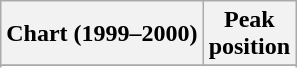<table class="wikitable sortable">
<tr>
<th align="left">Chart (1999–2000)</th>
<th align="center">Peak<br>position</th>
</tr>
<tr>
</tr>
<tr>
</tr>
<tr>
</tr>
</table>
